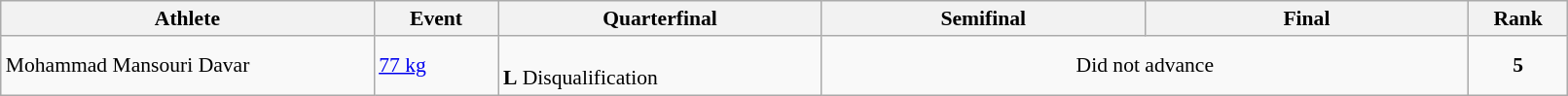<table class="wikitable" width="85%" style="text-align:left; font-size:90%">
<tr>
<th width="15%">Athlete</th>
<th width="5%">Event</th>
<th width="13%">Quarterfinal</th>
<th width="13%">Semifinal</th>
<th width="13%">Final</th>
<th width="4%">Rank</th>
</tr>
<tr>
<td>Mohammad Mansouri Davar</td>
<td><a href='#'>77 kg</a></td>
<td><br><strong>L</strong> Disqualification</td>
<td colspan=2 align=center>Did not advance</td>
<td align=center><strong>5</strong></td>
</tr>
</table>
